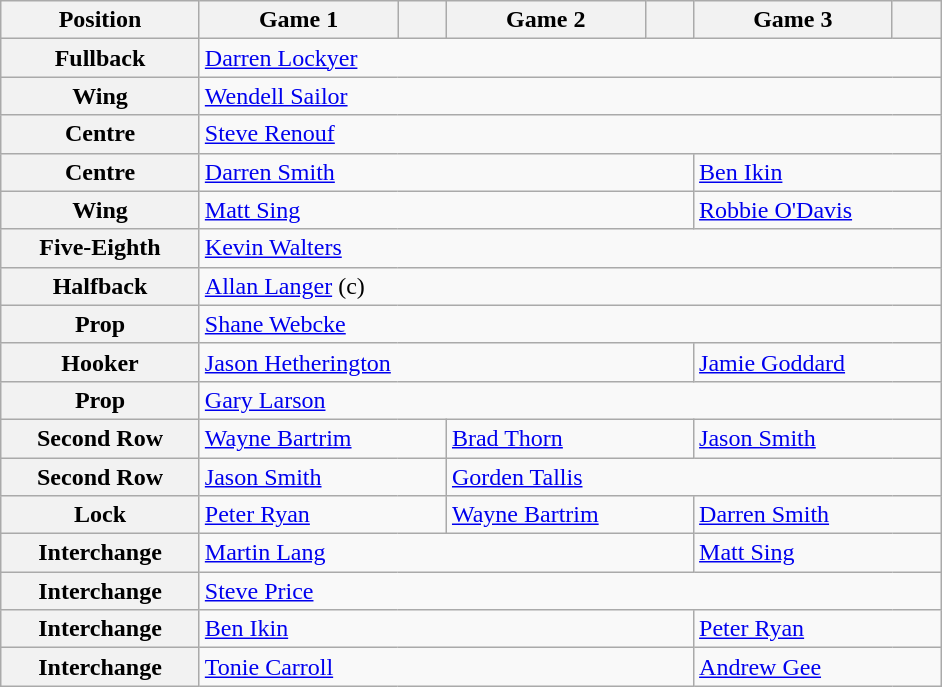<table class="wikitable">
<tr>
<th style="width:125px;">Position</th>
<th style="width:125px;">Game 1</th>
<th style="width:25px;"></th>
<th style="width:125px;">Game 2</th>
<th style="width:25px;"></th>
<th style="width:125px;">Game 3</th>
<th style="width:25px;"></th>
</tr>
<tr>
<th>Fullback</th>
<td colspan="6"> <a href='#'>Darren Lockyer</a></td>
</tr>
<tr>
<th>Wing</th>
<td colspan="6"> <a href='#'>Wendell Sailor</a></td>
</tr>
<tr>
<th>Centre</th>
<td colspan="6"> <a href='#'>Steve Renouf</a></td>
</tr>
<tr>
<th>Centre</th>
<td colspan="4"> <a href='#'>Darren Smith</a></td>
<td colspan="2"> <a href='#'>Ben Ikin</a></td>
</tr>
<tr>
<th>Wing</th>
<td colspan="4"> <a href='#'>Matt Sing</a></td>
<td colspan="2"> <a href='#'>Robbie O'Davis</a></td>
</tr>
<tr>
<th>Five-Eighth</th>
<td colspan="6"> <a href='#'>Kevin Walters</a></td>
</tr>
<tr>
<th>Halfback</th>
<td colspan="6"> <a href='#'>Allan Langer</a> (c)</td>
</tr>
<tr>
<th>Prop</th>
<td colspan="6"> <a href='#'>Shane Webcke</a></td>
</tr>
<tr>
<th>Hooker</th>
<td colspan="4"> <a href='#'>Jason Hetherington</a></td>
<td colspan="2"> <a href='#'>Jamie Goddard</a></td>
</tr>
<tr>
<th>Prop</th>
<td colspan="6"> <a href='#'>Gary Larson</a></td>
</tr>
<tr>
<th>Second Row</th>
<td colspan="2"> <a href='#'>Wayne Bartrim</a></td>
<td colspan="2"> <a href='#'>Brad Thorn</a></td>
<td colspan="2"> <a href='#'>Jason Smith</a></td>
</tr>
<tr>
<th>Second Row</th>
<td colspan="2"> <a href='#'>Jason Smith</a></td>
<td colspan="4"> <a href='#'>Gorden Tallis</a></td>
</tr>
<tr>
<th>Lock</th>
<td colspan="2"> <a href='#'>Peter Ryan</a></td>
<td colspan="2"> <a href='#'>Wayne Bartrim</a></td>
<td colspan="2"> <a href='#'>Darren Smith</a></td>
</tr>
<tr>
<th>Interchange</th>
<td colspan="4"> <a href='#'>Martin Lang</a></td>
<td colspan="2"> <a href='#'>Matt Sing</a></td>
</tr>
<tr>
<th>Interchange</th>
<td colspan="6"> <a href='#'>Steve Price</a></td>
</tr>
<tr>
<th>Interchange</th>
<td colspan="4"> <a href='#'>Ben Ikin</a></td>
<td colspan="2"> <a href='#'>Peter Ryan</a></td>
</tr>
<tr>
<th>Interchange</th>
<td colspan="4"> <a href='#'>Tonie Carroll</a></td>
<td colspan="2"> <a href='#'>Andrew Gee</a></td>
</tr>
</table>
